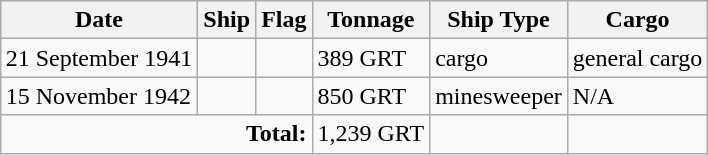<table class="wikitable" style="margin:1em auto;">
<tr>
<th>Date</th>
<th>Ship</th>
<th>Flag</th>
<th>Tonnage</th>
<th>Ship Type</th>
<th>Cargo</th>
</tr>
<tr>
<td>21 September 1941</td>
<td></td>
<td></td>
<td>389 GRT</td>
<td>cargo</td>
<td>general cargo</td>
</tr>
<tr>
<td>15 November 1942</td>
<td></td>
<td></td>
<td>850 GRT</td>
<td>minesweeper</td>
<td>N/A</td>
</tr>
<tr>
<td colspan=3 align=right><strong>Total:</strong></td>
<td>1,239 GRT</td>
<td></td>
</tr>
</table>
